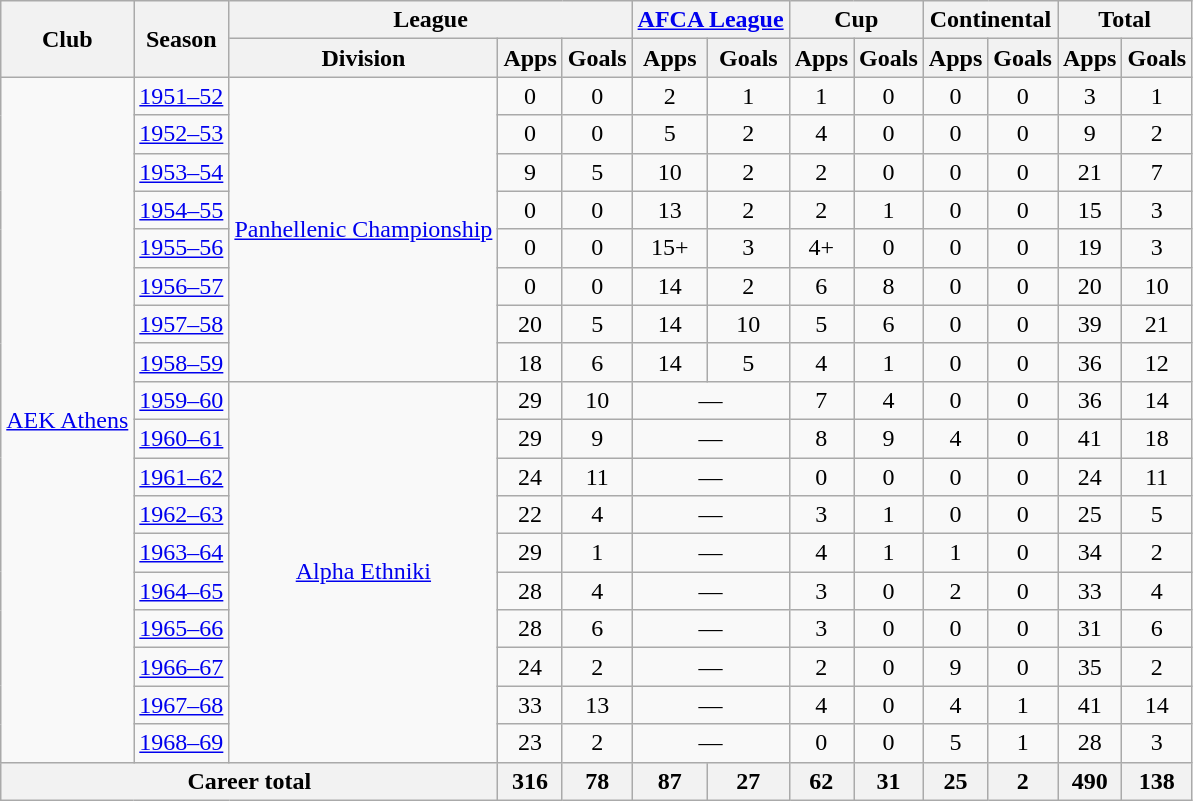<table class="wikitable" style="text-align:center">
<tr>
<th rowspan="2">Club</th>
<th rowspan="2">Season</th>
<th colspan="3">League</th>
<th colspan="2"><a href='#'>AFCA League</a></th>
<th colspan="2">Cup</th>
<th colspan="2">Continental</th>
<th colspan="2">Total</th>
</tr>
<tr>
<th>Division</th>
<th>Apps</th>
<th>Goals</th>
<th>Apps</th>
<th>Goals</th>
<th>Apps</th>
<th>Goals</th>
<th>Apps</th>
<th>Goals</th>
<th>Apps</th>
<th>Goals</th>
</tr>
<tr>
<td rowspan="18"><a href='#'>AEK Athens</a></td>
<td><a href='#'>1951–52</a></td>
<td rowspan="8"><a href='#'>Panhellenic Championship</a></td>
<td>0</td>
<td>0</td>
<td>2</td>
<td>1</td>
<td>1</td>
<td>0</td>
<td>0</td>
<td>0</td>
<td>3</td>
<td>1</td>
</tr>
<tr>
<td><a href='#'>1952–53</a></td>
<td>0</td>
<td>0</td>
<td>5</td>
<td>2</td>
<td>4</td>
<td>0</td>
<td>0</td>
<td>0</td>
<td>9</td>
<td>2</td>
</tr>
<tr>
<td><a href='#'>1953–54</a></td>
<td>9</td>
<td>5</td>
<td>10</td>
<td>2</td>
<td>2</td>
<td>0</td>
<td>0</td>
<td>0</td>
<td>21</td>
<td>7</td>
</tr>
<tr>
<td><a href='#'>1954–55</a></td>
<td>0</td>
<td>0</td>
<td>13</td>
<td>2</td>
<td>2</td>
<td>1</td>
<td>0</td>
<td>0</td>
<td>15</td>
<td>3</td>
</tr>
<tr>
<td><a href='#'>1955–56</a></td>
<td>0</td>
<td>0</td>
<td>15+</td>
<td>3</td>
<td>4+</td>
<td>0</td>
<td>0</td>
<td>0</td>
<td>19</td>
<td>3</td>
</tr>
<tr>
<td><a href='#'>1956–57</a></td>
<td>0</td>
<td>0</td>
<td>14</td>
<td>2</td>
<td>6</td>
<td>8</td>
<td>0</td>
<td>0</td>
<td>20</td>
<td>10</td>
</tr>
<tr>
<td><a href='#'>1957–58</a></td>
<td>20</td>
<td>5</td>
<td>14</td>
<td>10</td>
<td>5</td>
<td>6</td>
<td>0</td>
<td>0</td>
<td>39</td>
<td>21</td>
</tr>
<tr>
<td><a href='#'>1958–59</a></td>
<td>18</td>
<td>6</td>
<td>14</td>
<td>5</td>
<td>4</td>
<td>1</td>
<td>0</td>
<td>0</td>
<td>36</td>
<td>12</td>
</tr>
<tr>
<td><a href='#'>1959–60</a></td>
<td rowspan="10"><a href='#'>Alpha Ethniki</a></td>
<td>29</td>
<td>10</td>
<td colspan="2">—</td>
<td>7</td>
<td>4</td>
<td>0</td>
<td>0</td>
<td>36</td>
<td>14</td>
</tr>
<tr>
<td><a href='#'>1960–61</a></td>
<td>29</td>
<td>9</td>
<td colspan="2">—</td>
<td>8</td>
<td>9</td>
<td>4</td>
<td>0</td>
<td>41</td>
<td>18</td>
</tr>
<tr>
<td><a href='#'>1961–62</a></td>
<td>24</td>
<td>11</td>
<td colspan="2">—</td>
<td>0</td>
<td>0</td>
<td>0</td>
<td>0</td>
<td>24</td>
<td>11</td>
</tr>
<tr>
<td><a href='#'>1962–63</a></td>
<td>22</td>
<td>4</td>
<td colspan="2">—</td>
<td>3</td>
<td>1</td>
<td>0</td>
<td>0</td>
<td>25</td>
<td>5</td>
</tr>
<tr>
<td><a href='#'>1963–64</a></td>
<td>29</td>
<td>1</td>
<td colspan="2">—</td>
<td>4</td>
<td>1</td>
<td>1</td>
<td>0</td>
<td>34</td>
<td>2</td>
</tr>
<tr>
<td><a href='#'>1964–65</a></td>
<td>28</td>
<td>4</td>
<td colspan="2">—</td>
<td>3</td>
<td>0</td>
<td>2</td>
<td>0</td>
<td>33</td>
<td>4</td>
</tr>
<tr>
<td><a href='#'>1965–66</a></td>
<td>28</td>
<td>6</td>
<td colspan="2">—</td>
<td>3</td>
<td>0</td>
<td>0</td>
<td>0</td>
<td>31</td>
<td>6</td>
</tr>
<tr>
<td><a href='#'>1966–67</a></td>
<td>24</td>
<td>2</td>
<td colspan="2">—</td>
<td>2</td>
<td>0</td>
<td>9</td>
<td>0</td>
<td>35</td>
<td>2</td>
</tr>
<tr>
<td><a href='#'>1967–68</a></td>
<td>33</td>
<td>13</td>
<td colspan="2">—</td>
<td>4</td>
<td>0</td>
<td>4</td>
<td>1</td>
<td>41</td>
<td>14</td>
</tr>
<tr>
<td><a href='#'>1968–69</a></td>
<td>23</td>
<td>2</td>
<td colspan="2">—</td>
<td>0</td>
<td>0</td>
<td>5</td>
<td>1</td>
<td>28</td>
<td>3</td>
</tr>
<tr>
<th colspan="3">Career total</th>
<th>316</th>
<th>78</th>
<th>87</th>
<th>27</th>
<th>62</th>
<th>31</th>
<th>25</th>
<th>2</th>
<th>490</th>
<th>138</th>
</tr>
</table>
